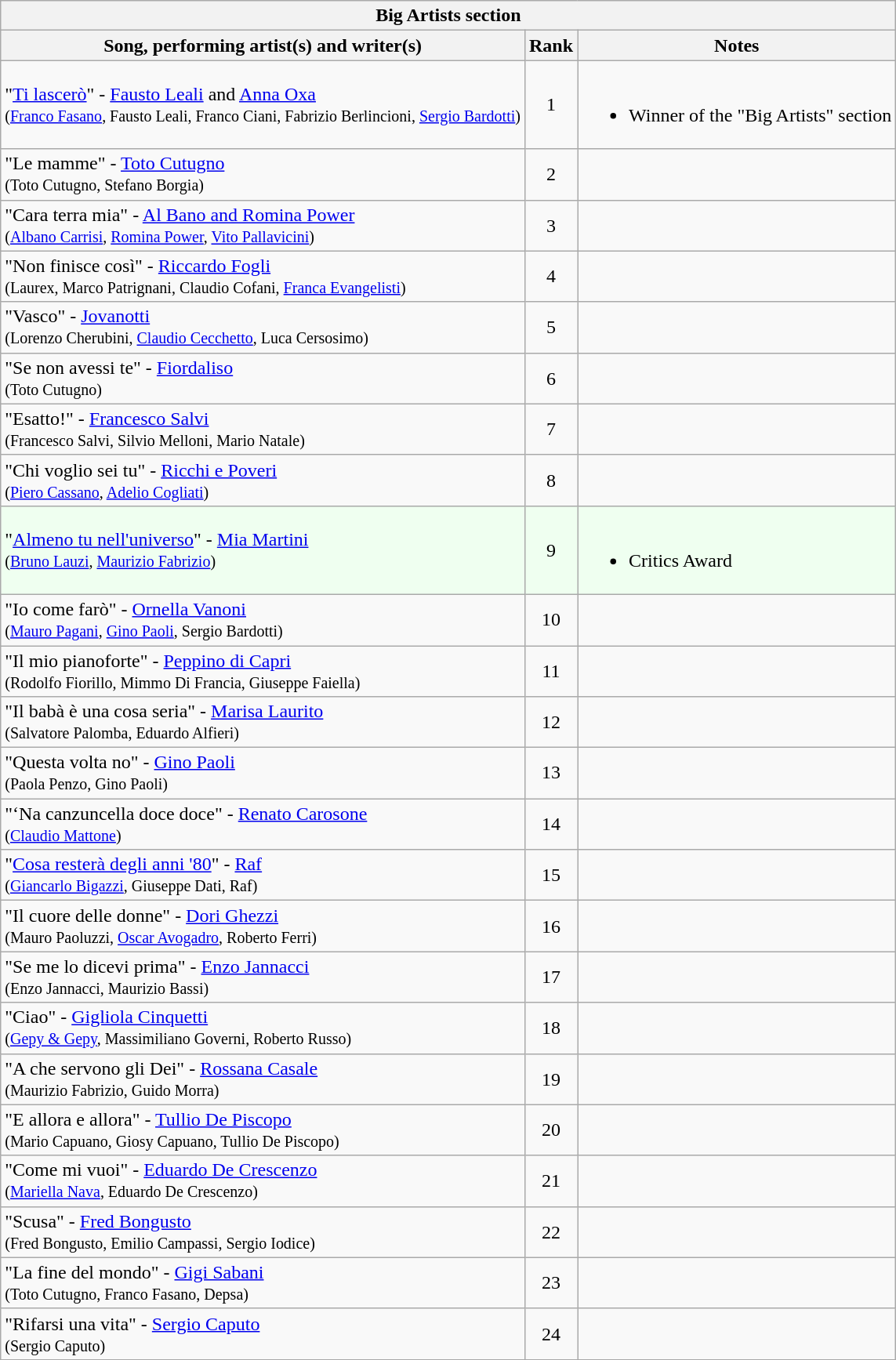<table class="plainrowheaders wikitable">
<tr>
<th colspan="3">Big Artists section </th>
</tr>
<tr>
<th>Song, performing artist(s) and writer(s)</th>
<th>Rank</th>
<th>Notes</th>
</tr>
<tr>
<td>"<a href='#'>Ti lascerò</a>" - <a href='#'>Fausto Leali</a> and <a href='#'>Anna Oxa</a> <br><small>(<a href='#'>Franco Fasano</a>, Fausto Leali, Franco Ciani, Fabrizio Berlincioni, <a href='#'>Sergio Bardotti</a>)</small></td>
<td align="center">1</td>
<td><br><ul><li>Winner of the "Big Artists" section</li></ul></td>
</tr>
<tr>
<td>"Le mamme" - <a href='#'>Toto Cutugno</a><br><small>(Toto Cutugno, Stefano Borgia)</small></td>
<td align="center">2</td>
<td></td>
</tr>
<tr>
<td>"Cara terra mia" - <a href='#'>Al Bano and Romina Power</a><br><small>(<a href='#'>Albano Carrisi</a>, <a href='#'>Romina Power</a>, <a href='#'>Vito Pallavicini</a>)</small></td>
<td align="center">3</td>
<td></td>
</tr>
<tr>
<td>"Non finisce così" - <a href='#'>Riccardo Fogli</a><br><small>(Laurex, Marco Patrignani, Claudio Cofani, <a href='#'>Franca Evangelisti</a>)</small></td>
<td align="center">4</td>
<td></td>
</tr>
<tr>
<td>"Vasco" - <a href='#'>Jovanotti</a> <br><small>(Lorenzo Cherubini, <a href='#'>Claudio Cecchetto</a>, Luca Cersosimo)</small></td>
<td align="center">5</td>
<td></td>
</tr>
<tr>
<td>"Se non avessi te" - <a href='#'>Fiordaliso</a><br><small>(Toto Cutugno)</small></td>
<td align="center">6</td>
<td></td>
</tr>
<tr>
<td>"Esatto!" - <a href='#'>Francesco Salvi</a><br><small>(Francesco Salvi, Silvio Melloni, Mario Natale)</small></td>
<td align="center">7</td>
<td></td>
</tr>
<tr>
<td>"Chi voglio sei tu" - <a href='#'>Ricchi e Poveri</a><br><small>(<a href='#'>Piero Cassano</a>, <a href='#'>Adelio Cogliati</a>)</small></td>
<td align="center">8</td>
<td></td>
</tr>
<tr bgcolor= "effff">
<td>"<a href='#'>Almeno tu nell'universo</a>" - <a href='#'>Mia Martini</a><br><small>(<a href='#'>Bruno Lauzi</a>, <a href='#'>Maurizio Fabrizio</a>)</small></td>
<td align="center">9</td>
<td><br><ul><li>Critics Award</li></ul></td>
</tr>
<tr>
<td>"Io come farò" - <a href='#'>Ornella Vanoni</a><br><small>(<a href='#'>Mauro Pagani</a>, <a href='#'>Gino Paoli</a>, Sergio Bardotti)</small></td>
<td align="center">10</td>
<td></td>
</tr>
<tr>
<td>"Il mio pianoforte" -  <a href='#'>Peppino di Capri</a><br><small>(Rodolfo Fiorillo, Mimmo Di Francia, Giuseppe Faiella)</small></td>
<td align="center">11</td>
<td></td>
</tr>
<tr>
<td>"Il babà è una cosa seria" - <a href='#'>Marisa Laurito</a><br><small>(Salvatore Palomba, Eduardo Alfieri)</small></td>
<td align="center">12</td>
<td></td>
</tr>
<tr>
<td>"Questa volta no" - <a href='#'>Gino Paoli</a><br><small>(Paola Penzo, Gino Paoli)</small></td>
<td align="center">13</td>
<td></td>
</tr>
<tr>
<td>"‘Na canzuncella doce doce" - <a href='#'>Renato Carosone</a><br><small>(<a href='#'>Claudio Mattone</a>)</small></td>
<td align="center">14</td>
<td></td>
</tr>
<tr>
<td>"<a href='#'>Cosa resterà degli anni '80</a>" - <a href='#'>Raf</a><br><small>(<a href='#'>Giancarlo Bigazzi</a>, Giuseppe Dati, Raf)</small></td>
<td align="center">15</td>
<td></td>
</tr>
<tr>
<td>"Il cuore delle donne" - <a href='#'>Dori Ghezzi</a><br><small>(Mauro Paoluzzi, <a href='#'>Oscar Avogadro</a>, Roberto Ferri)</small></td>
<td align="center">16</td>
<td></td>
</tr>
<tr>
<td>"Se me lo dicevi prima" - <a href='#'>Enzo Jannacci</a><br><small>(Enzo Jannacci, Maurizio Bassi)</small></td>
<td align="center">17</td>
<td></td>
</tr>
<tr>
<td>"Ciao" - <a href='#'>Gigliola Cinquetti</a><br><small>(<a href='#'>Gepy & Gepy</a>, Massimiliano Governi, Roberto Russo)</small></td>
<td align="center">18</td>
<td></td>
</tr>
<tr>
<td>"A che servono gli Dei" - <a href='#'>Rossana Casale</a><br><small>(Maurizio Fabrizio, Guido Morra)</small></td>
<td align="center">19</td>
<td></td>
</tr>
<tr>
<td>"E allora e allora" - <a href='#'>Tullio De Piscopo</a><br><small>(Mario Capuano, Giosy Capuano, Tullio De Piscopo)</small></td>
<td align="center">20</td>
<td></td>
</tr>
<tr>
<td>"Come mi vuoi" - <a href='#'>Eduardo De Crescenzo</a><br><small>(<a href='#'>Mariella Nava</a>, Eduardo De Crescenzo)</small></td>
<td align="center">21</td>
<td></td>
</tr>
<tr>
<td>"Scusa" - <a href='#'>Fred Bongusto</a><br><small>(Fred Bongusto, Emilio Campassi, Sergio Iodice)</small></td>
<td align="center">22</td>
<td></td>
</tr>
<tr>
<td>"La fine del mondo" - <a href='#'>Gigi Sabani</a><br><small>(Toto Cutugno, Franco Fasano, Depsa)</small></td>
<td align="center">23</td>
<td></td>
</tr>
<tr>
<td>"Rifarsi una vita" - <a href='#'>Sergio Caputo</a><br><small>(Sergio Caputo)</small></td>
<td align="center">24</td>
<td></td>
</tr>
<tr>
</tr>
</table>
